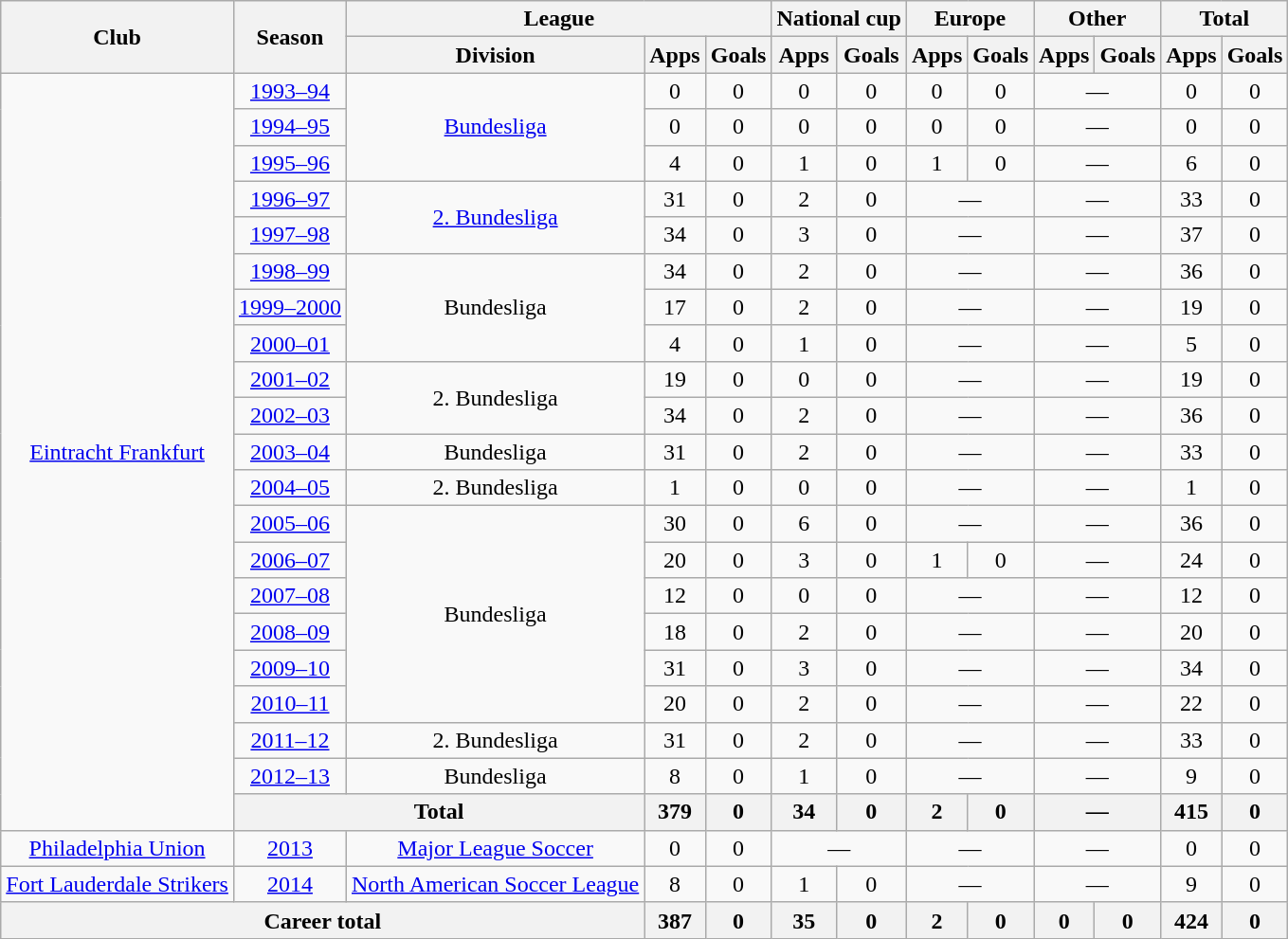<table class="wikitable" style="text-align:center">
<tr>
<th rowspan="2">Club</th>
<th rowspan="2">Season</th>
<th colspan="3">League</th>
<th colspan="2">National cup</th>
<th colspan="2">Europe</th>
<th colspan="2">Other</th>
<th colspan="2">Total</th>
</tr>
<tr>
<th>Division</th>
<th>Apps</th>
<th>Goals</th>
<th>Apps</th>
<th>Goals</th>
<th>Apps</th>
<th>Goals</th>
<th>Apps</th>
<th>Goals</th>
<th>Apps</th>
<th>Goals</th>
</tr>
<tr>
<td rowspan="21"><a href='#'>Eintracht Frankfurt</a></td>
<td><a href='#'>1993–94</a></td>
<td rowspan="3"><a href='#'>Bundesliga</a></td>
<td>0</td>
<td>0</td>
<td>0</td>
<td>0</td>
<td>0</td>
<td>0</td>
<td colspan="2">—</td>
<td>0</td>
<td>0</td>
</tr>
<tr>
<td><a href='#'>1994–95</a></td>
<td>0</td>
<td>0</td>
<td>0</td>
<td>0</td>
<td>0</td>
<td>0</td>
<td colspan="2">—</td>
<td>0</td>
<td>0</td>
</tr>
<tr>
<td><a href='#'>1995–96</a></td>
<td>4</td>
<td>0</td>
<td>1</td>
<td>0</td>
<td>1</td>
<td>0</td>
<td colspan="2">—</td>
<td>6</td>
<td>0</td>
</tr>
<tr>
<td><a href='#'>1996–97</a></td>
<td rowspan="2"><a href='#'>2. Bundesliga</a></td>
<td>31</td>
<td>0</td>
<td>2</td>
<td>0</td>
<td colspan="2">—</td>
<td colspan="2">—</td>
<td>33</td>
<td>0</td>
</tr>
<tr>
<td><a href='#'>1997–98</a></td>
<td>34</td>
<td>0</td>
<td>3</td>
<td>0</td>
<td colspan="2">—</td>
<td colspan="2">—</td>
<td>37</td>
<td>0</td>
</tr>
<tr>
<td><a href='#'>1998–99</a></td>
<td rowspan="3">Bundesliga</td>
<td>34</td>
<td>0</td>
<td>2</td>
<td>0</td>
<td colspan="2">—</td>
<td colspan="2">—</td>
<td>36</td>
<td>0</td>
</tr>
<tr>
<td><a href='#'>1999–2000</a></td>
<td>17</td>
<td>0</td>
<td>2</td>
<td>0</td>
<td colspan="2">—</td>
<td colspan="2">—</td>
<td>19</td>
<td>0</td>
</tr>
<tr>
<td><a href='#'>2000–01</a></td>
<td>4</td>
<td>0</td>
<td>1</td>
<td>0</td>
<td colspan="2">—</td>
<td colspan="2">—</td>
<td>5</td>
<td>0</td>
</tr>
<tr>
<td><a href='#'>2001–02</a></td>
<td rowspan="2">2. Bundesliga</td>
<td>19</td>
<td>0</td>
<td>0</td>
<td>0</td>
<td colspan="2">—</td>
<td colspan="2">—</td>
<td>19</td>
<td>0</td>
</tr>
<tr>
<td><a href='#'>2002–03</a></td>
<td>34</td>
<td>0</td>
<td>2</td>
<td>0</td>
<td colspan="2">—</td>
<td colspan="2">—</td>
<td>36</td>
<td>0</td>
</tr>
<tr>
<td><a href='#'>2003–04</a></td>
<td>Bundesliga</td>
<td>31</td>
<td>0</td>
<td>2</td>
<td>0</td>
<td colspan="2">—</td>
<td colspan="2">—</td>
<td>33</td>
<td>0</td>
</tr>
<tr>
<td><a href='#'>2004–05</a></td>
<td>2. Bundesliga</td>
<td>1</td>
<td>0</td>
<td>0</td>
<td>0</td>
<td colspan="2">—</td>
<td colspan="2">—</td>
<td>1</td>
<td>0</td>
</tr>
<tr>
<td><a href='#'>2005–06</a></td>
<td rowspan="6">Bundesliga</td>
<td>30</td>
<td>0</td>
<td>6</td>
<td>0</td>
<td colspan="2">—</td>
<td colspan="2">—</td>
<td>36</td>
<td>0</td>
</tr>
<tr>
<td><a href='#'>2006–07</a></td>
<td>20</td>
<td>0</td>
<td>3</td>
<td>0</td>
<td>1</td>
<td>0</td>
<td colspan="2">—</td>
<td>24</td>
<td>0</td>
</tr>
<tr>
<td><a href='#'>2007–08</a></td>
<td>12</td>
<td>0</td>
<td>0</td>
<td>0</td>
<td colspan="2">—</td>
<td colspan="2">—</td>
<td>12</td>
<td>0</td>
</tr>
<tr>
<td><a href='#'>2008–09</a></td>
<td>18</td>
<td>0</td>
<td>2</td>
<td>0</td>
<td colspan="2">—</td>
<td colspan="2">—</td>
<td>20</td>
<td>0</td>
</tr>
<tr>
<td><a href='#'>2009–10</a></td>
<td>31</td>
<td>0</td>
<td>3</td>
<td>0</td>
<td colspan="2">—</td>
<td colspan="2">—</td>
<td>34</td>
<td>0</td>
</tr>
<tr>
<td><a href='#'>2010–11</a></td>
<td>20</td>
<td>0</td>
<td>2</td>
<td>0</td>
<td colspan="2">—</td>
<td colspan="2">—</td>
<td>22</td>
<td>0</td>
</tr>
<tr>
<td><a href='#'>2011–12</a></td>
<td>2. Bundesliga</td>
<td>31</td>
<td>0</td>
<td>2</td>
<td>0</td>
<td colspan="2">—</td>
<td colspan="2">—</td>
<td>33</td>
<td>0</td>
</tr>
<tr>
<td><a href='#'>2012–13</a></td>
<td>Bundesliga</td>
<td>8</td>
<td>0</td>
<td>1</td>
<td>0</td>
<td colspan="2">—</td>
<td colspan="2">—</td>
<td>9</td>
<td>0</td>
</tr>
<tr>
<th colspan="2">Total</th>
<th>379</th>
<th>0</th>
<th>34</th>
<th>0</th>
<th>2</th>
<th>0</th>
<th colspan="2">—</th>
<th>415</th>
<th>0</th>
</tr>
<tr>
<td><a href='#'>Philadelphia Union</a></td>
<td><a href='#'>2013</a></td>
<td><a href='#'>Major League Soccer</a></td>
<td>0</td>
<td>0</td>
<td colspan="2">—</td>
<td colspan="2">—</td>
<td colspan="2">—</td>
<td>0</td>
<td>0</td>
</tr>
<tr>
<td><a href='#'>Fort Lauderdale Strikers</a></td>
<td><a href='#'>2014</a></td>
<td><a href='#'>North American Soccer League</a></td>
<td>8</td>
<td>0</td>
<td>1</td>
<td>0</td>
<td colspan="2">—</td>
<td colspan="2">—</td>
<td>9</td>
<td>0</td>
</tr>
<tr>
<th colspan="3">Career total</th>
<th>387</th>
<th>0</th>
<th>35</th>
<th>0</th>
<th>2</th>
<th>0</th>
<th>0</th>
<th>0</th>
<th>424</th>
<th>0</th>
</tr>
</table>
